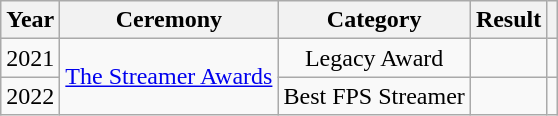<table class="wikitable" style="text-align:center;">
<tr>
<th>Year</th>
<th>Ceremony</th>
<th>Category</th>
<th>Result</th>
<th></th>
</tr>
<tr>
<td rowspan="1">2021</td>
<td rowspan="2"><a href='#'>The Streamer Awards</a></td>
<td>Legacy Award</td>
<td></td>
<td rowspan="1"></td>
</tr>
<tr>
<td>2022</td>
<td>Best FPS Streamer</td>
<td></td>
<td></td>
</tr>
</table>
